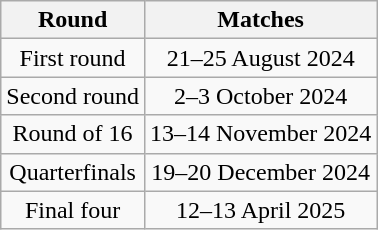<table class="wikitable" style="text-align:center">
<tr>
<th>Round</th>
<th>Matches</th>
</tr>
<tr>
<td>First round</td>
<td>21–25 August 2024</td>
</tr>
<tr>
<td>Second round</td>
<td>2–3 October 2024</td>
</tr>
<tr>
<td>Round of 16</td>
<td>13–14 November 2024</td>
</tr>
<tr>
<td>Quarterfinals</td>
<td>19–20 December 2024</td>
</tr>
<tr>
<td>Final four</td>
<td>12–13 April 2025</td>
</tr>
</table>
